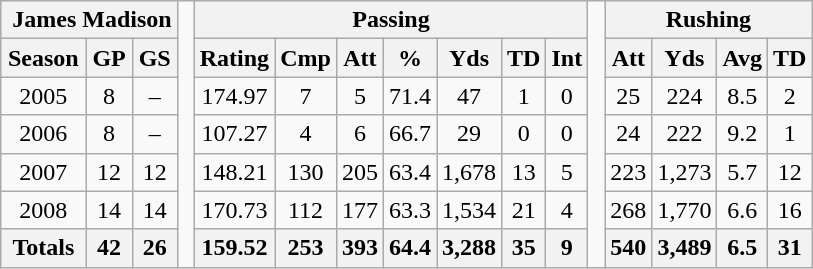<table class="wikitable" style="text-align:center">
<tr>
<th colspan="3"> James Madison</th>
<td rowspan="7"> </td>
<th colspan="7">Passing</th>
<td rowspan="7"> </td>
<th colspan="4">Rushing</th>
</tr>
<tr>
<th>Season</th>
<th>GP</th>
<th>GS</th>
<th>Rating</th>
<th>Cmp</th>
<th>Att</th>
<th>%</th>
<th>Yds</th>
<th>TD</th>
<th>Int</th>
<th>Att</th>
<th>Yds</th>
<th>Avg</th>
<th>TD</th>
</tr>
<tr>
<td>2005</td>
<td>8</td>
<td>–</td>
<td>174.97</td>
<td>7</td>
<td>5</td>
<td>71.4</td>
<td>47</td>
<td>1</td>
<td>0</td>
<td>25</td>
<td>224</td>
<td>8.5</td>
<td>2</td>
</tr>
<tr>
<td>2006</td>
<td>8</td>
<td>–</td>
<td>107.27</td>
<td>4</td>
<td>6</td>
<td>66.7</td>
<td>29</td>
<td>0</td>
<td>0</td>
<td>24</td>
<td>222</td>
<td>9.2</td>
<td>1</td>
</tr>
<tr>
<td>2007</td>
<td>12</td>
<td>12</td>
<td>148.21</td>
<td>130</td>
<td>205</td>
<td>63.4</td>
<td>1,678</td>
<td>13</td>
<td>5</td>
<td>223</td>
<td>1,273</td>
<td>5.7</td>
<td>12</td>
</tr>
<tr>
<td>2008</td>
<td>14</td>
<td>14</td>
<td>170.73</td>
<td>112</td>
<td>177</td>
<td>63.3</td>
<td>1,534</td>
<td>21</td>
<td>4</td>
<td>268</td>
<td>1,770</td>
<td>6.6</td>
<td>16</td>
</tr>
<tr>
<th>Totals</th>
<th>42</th>
<th>26</th>
<th>159.52</th>
<th>253</th>
<th>393</th>
<th>64.4</th>
<th>3,288</th>
<th>35</th>
<th>9</th>
<th>540</th>
<th>3,489</th>
<th>6.5</th>
<th>31</th>
</tr>
</table>
